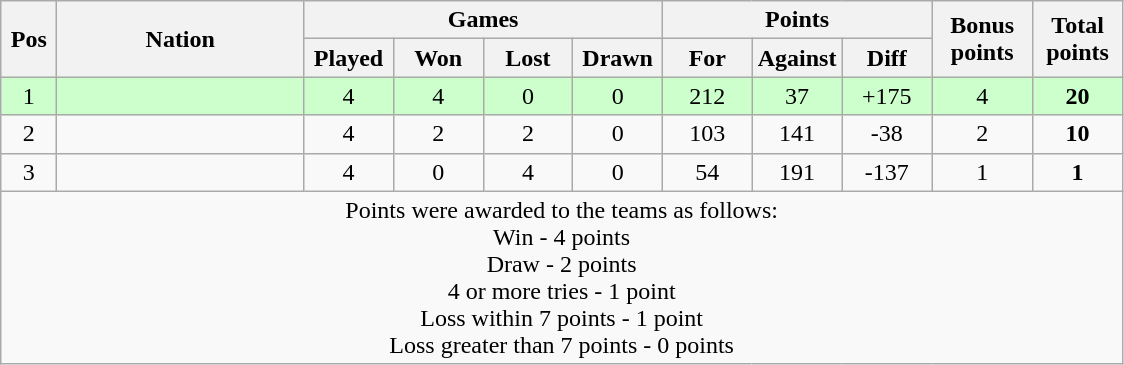<table class="wikitable" style="text-align:center">
<tr>
<th rowspan="2" style="width:5%;">Pos</th>
<th rowspan="2" style="width:22%;">Nation</th>
<th colspan="4" style="width:32%;">Games</th>
<th colspan="3" style="width:32%;">Points</th>
<th rowspan="2" style="width:9%;">Bonus<br>points</th>
<th rowspan="2" style="width:9%;">Total<br>points</th>
</tr>
<tr>
<th style="width:8%;">Played</th>
<th style="width:8%;">Won</th>
<th style="width:8%;">Lost</th>
<th style="width:8%;">Drawn</th>
<th style="width:8%;">For</th>
<th style="width:8%;">Against</th>
<th style="width:8%;">Diff</th>
</tr>
<tr bgcolor="#ccffcc">
<td>1</td>
<td align="left"></td>
<td>4</td>
<td>4</td>
<td>0</td>
<td>0</td>
<td>212</td>
<td>37</td>
<td>+175</td>
<td>4</td>
<td><strong>20</strong></td>
</tr>
<tr>
<td>2</td>
<td align="left"></td>
<td>4</td>
<td>2</td>
<td>2</td>
<td>0</td>
<td>103</td>
<td>141</td>
<td>-38</td>
<td>2</td>
<td><strong>10</strong></td>
</tr>
<tr>
<td>3</td>
<td align="left"></td>
<td>4</td>
<td>0</td>
<td>4</td>
<td>0</td>
<td>54</td>
<td>191</td>
<td>-137</td>
<td>1</td>
<td><strong>1</strong></td>
</tr>
<tr>
<td colspan="100%" style="text-align:center;">Points were awarded to the teams as follows:<br>Win - 4 points<br>Draw - 2 points<br> 4 or more tries - 1 point<br> Loss within 7 points - 1 point<br>Loss greater than 7 points - 0 points</td>
</tr>
</table>
